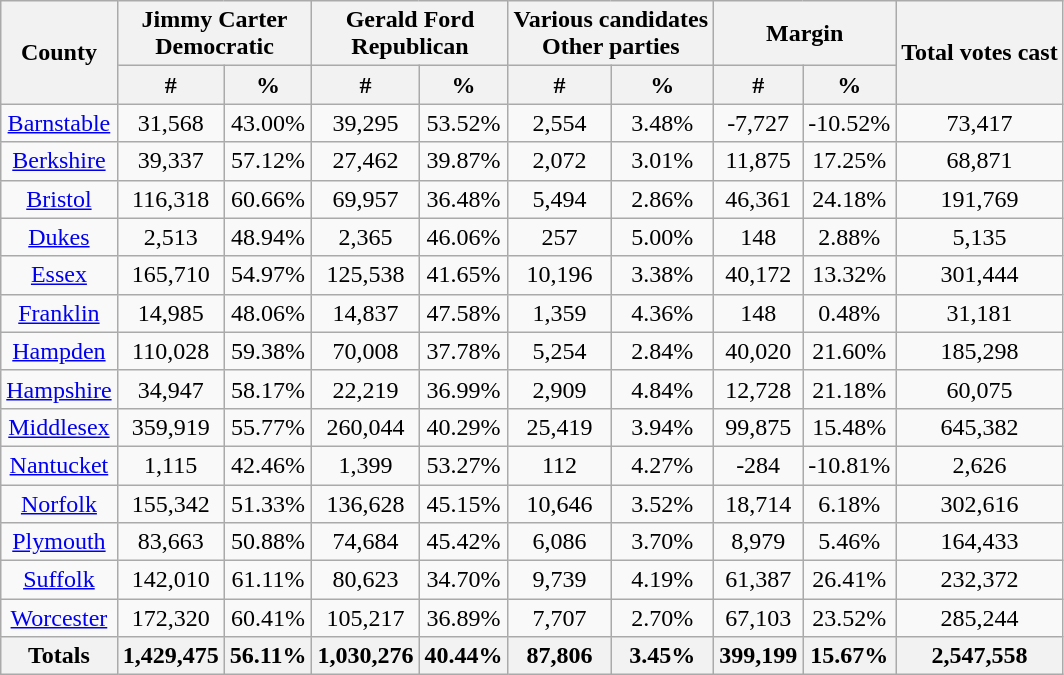<table class="wikitable sortable" style="text-align:center">
<tr>
<th style="text-align:center;" rowspan="2">County</th>
<th style="text-align:center;" colspan="2">Jimmy Carter<br>Democratic</th>
<th style="text-align:center;" colspan="2">Gerald Ford<br>Republican</th>
<th style="text-align:center;" colspan="2">Various candidates<br>Other parties</th>
<th style="text-align:center;" colspan="2">Margin</th>
<th style="text-align:center;" rowspan="2">Total votes cast</th>
</tr>
<tr>
<th data-sort-type="number">#</th>
<th data-sort-type="number">%</th>
<th data-sort-type="number">#</th>
<th data-sort-type="number">%</th>
<th data-sort-type="number">#</th>
<th data-sort-type="number">%</th>
<th data-sort-type="number">#</th>
<th data-sort-type="number">%</th>
</tr>
<tr style="text-align:center;">
<td><a href='#'>Barnstable</a></td>
<td>31,568</td>
<td>43.00%</td>
<td>39,295</td>
<td>53.52%</td>
<td>2,554</td>
<td>3.48%</td>
<td>-7,727</td>
<td>-10.52%</td>
<td>73,417</td>
</tr>
<tr style="text-align:center;">
<td><a href='#'>Berkshire</a></td>
<td>39,337</td>
<td>57.12%</td>
<td>27,462</td>
<td>39.87%</td>
<td>2,072</td>
<td>3.01%</td>
<td>11,875</td>
<td>17.25%</td>
<td>68,871</td>
</tr>
<tr style="text-align:center;">
<td><a href='#'>Bristol</a></td>
<td>116,318</td>
<td>60.66%</td>
<td>69,957</td>
<td>36.48%</td>
<td>5,494</td>
<td>2.86%</td>
<td>46,361</td>
<td>24.18%</td>
<td>191,769</td>
</tr>
<tr style="text-align:center;">
<td><a href='#'>Dukes</a></td>
<td>2,513</td>
<td>48.94%</td>
<td>2,365</td>
<td>46.06%</td>
<td>257</td>
<td>5.00%</td>
<td>148</td>
<td>2.88%</td>
<td>5,135</td>
</tr>
<tr style="text-align:center;">
<td><a href='#'>Essex</a></td>
<td>165,710</td>
<td>54.97%</td>
<td>125,538</td>
<td>41.65%</td>
<td>10,196</td>
<td>3.38%</td>
<td>40,172</td>
<td>13.32%</td>
<td>301,444</td>
</tr>
<tr style="text-align:center;">
<td><a href='#'>Franklin</a></td>
<td>14,985</td>
<td>48.06%</td>
<td>14,837</td>
<td>47.58%</td>
<td>1,359</td>
<td>4.36%</td>
<td>148</td>
<td>0.48%</td>
<td>31,181</td>
</tr>
<tr style="text-align:center;">
<td><a href='#'>Hampden</a></td>
<td>110,028</td>
<td>59.38%</td>
<td>70,008</td>
<td>37.78%</td>
<td>5,254</td>
<td>2.84%</td>
<td>40,020</td>
<td>21.60%</td>
<td>185,298</td>
</tr>
<tr style="text-align:center;">
<td><a href='#'>Hampshire</a></td>
<td>34,947</td>
<td>58.17%</td>
<td>22,219</td>
<td>36.99%</td>
<td>2,909</td>
<td>4.84%</td>
<td>12,728</td>
<td>21.18%</td>
<td>60,075</td>
</tr>
<tr style="text-align:center;">
<td><a href='#'>Middlesex</a></td>
<td>359,919</td>
<td>55.77%</td>
<td>260,044</td>
<td>40.29%</td>
<td>25,419</td>
<td>3.94%</td>
<td>99,875</td>
<td>15.48%</td>
<td>645,382</td>
</tr>
<tr style="text-align:center;">
<td><a href='#'>Nantucket</a></td>
<td>1,115</td>
<td>42.46%</td>
<td>1,399</td>
<td>53.27%</td>
<td>112</td>
<td>4.27%</td>
<td>-284</td>
<td>-10.81%</td>
<td>2,626</td>
</tr>
<tr style="text-align:center;">
<td><a href='#'>Norfolk</a></td>
<td>155,342</td>
<td>51.33%</td>
<td>136,628</td>
<td>45.15%</td>
<td>10,646</td>
<td>3.52%</td>
<td>18,714</td>
<td>6.18%</td>
<td>302,616</td>
</tr>
<tr style="text-align:center;">
<td><a href='#'>Plymouth</a></td>
<td>83,663</td>
<td>50.88%</td>
<td>74,684</td>
<td>45.42%</td>
<td>6,086</td>
<td>3.70%</td>
<td>8,979</td>
<td>5.46%</td>
<td>164,433</td>
</tr>
<tr style="text-align:center;">
<td><a href='#'>Suffolk</a></td>
<td>142,010</td>
<td>61.11%</td>
<td>80,623</td>
<td>34.70%</td>
<td>9,739</td>
<td>4.19%</td>
<td>61,387</td>
<td>26.41%</td>
<td>232,372</td>
</tr>
<tr style="text-align:center;">
<td><a href='#'>Worcester</a></td>
<td>172,320</td>
<td>60.41%</td>
<td>105,217</td>
<td>36.89%</td>
<td>7,707</td>
<td>2.70%</td>
<td>67,103</td>
<td>23.52%</td>
<td>285,244</td>
</tr>
<tr style="text-align:center;">
<th>Totals</th>
<th>1,429,475</th>
<th>56.11%</th>
<th>1,030,276</th>
<th>40.44%</th>
<th>87,806</th>
<th>3.45%</th>
<th>399,199</th>
<th>15.67%</th>
<th>2,547,558</th>
</tr>
</table>
